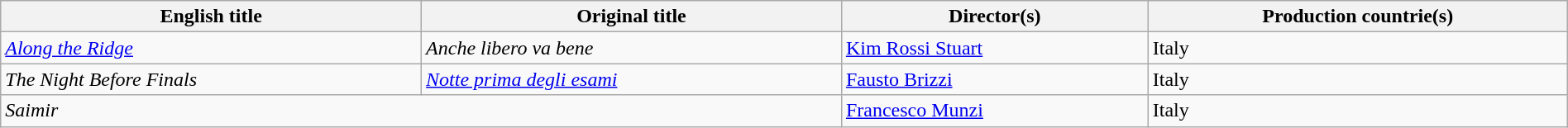<table class="sortable wikitable" style="width:100%; margin-bottom:4px">
<tr>
<th>English title</th>
<th>Original title</th>
<th>Director(s)</th>
<th>Production countrie(s)</th>
</tr>
<tr>
<td><em><a href='#'>Along the Ridge</a></em></td>
<td><em>Anche libero va bene</em></td>
<td><a href='#'>Kim Rossi Stuart</a></td>
<td>Italy</td>
</tr>
<tr>
<td><em>The Night Before Finals</em></td>
<td><em><a href='#'>Notte prima degli esami</a></em></td>
<td><a href='#'>Fausto Brizzi</a></td>
<td>Italy</td>
</tr>
<tr>
<td colspan="2"><em>Saimir</em></td>
<td><a href='#'>Francesco Munzi</a></td>
<td>Italy</td>
</tr>
</table>
